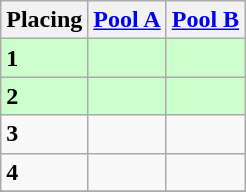<table class=wikitable style="border:1px solid #AAAAAA;">
<tr>
<th>Placing</th>
<th><a href='#'>Pool A</a></th>
<th><a href='#'>Pool B</a></th>
</tr>
<tr style="background: #ccffcc;">
<td><strong>1</strong></td>
<td></td>
<td></td>
</tr>
<tr style="background: #ccffcc;">
<td><strong>2</strong></td>
<td></td>
<td></td>
</tr>
<tr>
<td><strong>3</strong></td>
<td></td>
<td></td>
</tr>
<tr>
<td><strong>4</strong></td>
<td> </td>
<td></td>
</tr>
<tr>
</tr>
</table>
